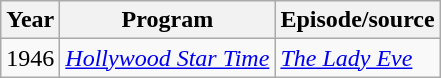<table class="wikitable">
<tr>
<th>Year</th>
<th>Program</th>
<th>Episode/source</th>
</tr>
<tr>
<td>1946</td>
<td><em><a href='#'>Hollywood Star Time</a></em></td>
<td><em><a href='#'>The Lady Eve</a></em></td>
</tr>
</table>
